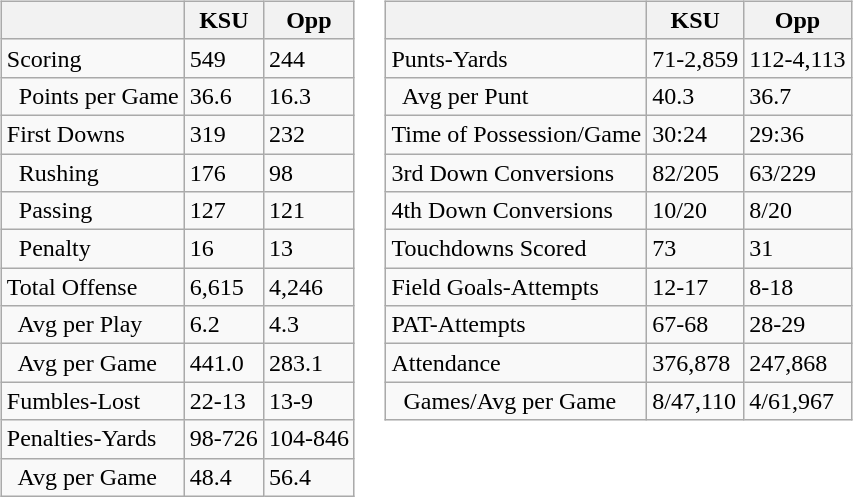<table>
<tr>
<td valign="top"><br><table class="wikitable" style="white-space:nowrap;">
<tr>
<th></th>
<th><strong>KSU</strong></th>
<th>Opp</th>
</tr>
<tr>
<td>Scoring</td>
<td>549</td>
<td>244</td>
</tr>
<tr>
<td>  Points per Game</td>
<td>36.6</td>
<td>16.3</td>
</tr>
<tr>
<td>First Downs</td>
<td>319</td>
<td>232</td>
</tr>
<tr>
<td>  Rushing</td>
<td>176</td>
<td>98</td>
</tr>
<tr>
<td>  Passing</td>
<td>127</td>
<td>121</td>
</tr>
<tr>
<td>  Penalty</td>
<td>16</td>
<td>13</td>
</tr>
<tr>
<td>Total Offense</td>
<td>6,615</td>
<td>4,246</td>
</tr>
<tr>
<td>  Avg per Play</td>
<td>6.2</td>
<td>4.3</td>
</tr>
<tr>
<td>  Avg per Game</td>
<td>441.0</td>
<td>283.1</td>
</tr>
<tr>
<td>Fumbles-Lost</td>
<td>22-13</td>
<td>13-9</td>
</tr>
<tr>
<td>Penalties-Yards</td>
<td>98-726</td>
<td>104-846</td>
</tr>
<tr>
<td>  Avg per Game</td>
<td>48.4</td>
<td>56.4</td>
</tr>
</table>
</td>
<td valign="top"><br><table class="wikitable" style="white-space:nowrap;">
<tr>
<th></th>
<th><strong>KSU</strong></th>
<th>Opp</th>
</tr>
<tr>
<td>Punts-Yards</td>
<td>71-2,859</td>
<td>112-4,113</td>
</tr>
<tr>
<td>  Avg per Punt</td>
<td>40.3</td>
<td>36.7</td>
</tr>
<tr>
<td>Time of Possession/Game</td>
<td>30:24</td>
<td>29:36</td>
</tr>
<tr>
<td>3rd Down Conversions</td>
<td>82/205</td>
<td>63/229</td>
</tr>
<tr>
<td>4th Down Conversions</td>
<td>10/20</td>
<td>8/20</td>
</tr>
<tr>
<td>Touchdowns Scored</td>
<td>73</td>
<td>31</td>
</tr>
<tr>
<td>Field Goals-Attempts</td>
<td>12-17</td>
<td>8-18</td>
</tr>
<tr>
<td>PAT-Attempts</td>
<td>67-68</td>
<td>28-29</td>
</tr>
<tr>
<td>Attendance</td>
<td>376,878</td>
<td>247,868</td>
</tr>
<tr>
<td>  Games/Avg per Game</td>
<td>8/47,110</td>
<td>4/61,967</td>
</tr>
</table>
</td>
</tr>
</table>
